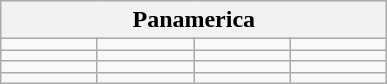<table class="wikitable">
<tr>
<th colspan="4" width="250">Panamerica</th>
</tr>
<tr>
<td></td>
<td></td>
<td></td>
<td></td>
</tr>
<tr>
<td></td>
<td></td>
<td></td>
<td></td>
</tr>
<tr>
<td></td>
<td></td>
<td></td>
<td></td>
</tr>
<tr>
<td></td>
<td></td>
<td></td>
<td></td>
</tr>
</table>
